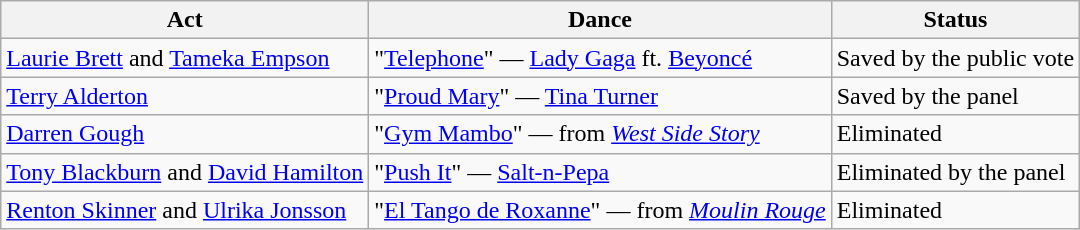<table class="wikitable">
<tr>
<th>Act</th>
<th>Dance</th>
<th>Status</th>
</tr>
<tr>
<td><a href='#'>Laurie Brett</a> and <a href='#'>Tameka Empson</a></td>
<td>"<a href='#'>Telephone</a>" — <a href='#'>Lady Gaga</a> ft. <a href='#'>Beyoncé</a></td>
<td>Saved by the public vote</td>
</tr>
<tr>
<td><a href='#'>Terry Alderton</a></td>
<td>"<a href='#'>Proud Mary</a>" — <a href='#'>Tina Turner</a></td>
<td>Saved by the panel</td>
</tr>
<tr>
<td><a href='#'>Darren Gough</a></td>
<td>"<a href='#'>Gym Mambo</a>" — from <em><a href='#'>West Side Story</a></em></td>
<td>Eliminated</td>
</tr>
<tr>
<td><a href='#'>Tony Blackburn</a> and <a href='#'>David Hamilton</a></td>
<td>"<a href='#'>Push It</a>" — <a href='#'>Salt-n-Pepa</a></td>
<td>Eliminated by the panel</td>
</tr>
<tr>
<td><a href='#'>Renton Skinner</a> and <a href='#'>Ulrika Jonsson</a></td>
<td>"<a href='#'>El Tango de Roxanne</a>" — from <em><a href='#'>Moulin Rouge</a></em></td>
<td>Eliminated</td>
</tr>
</table>
